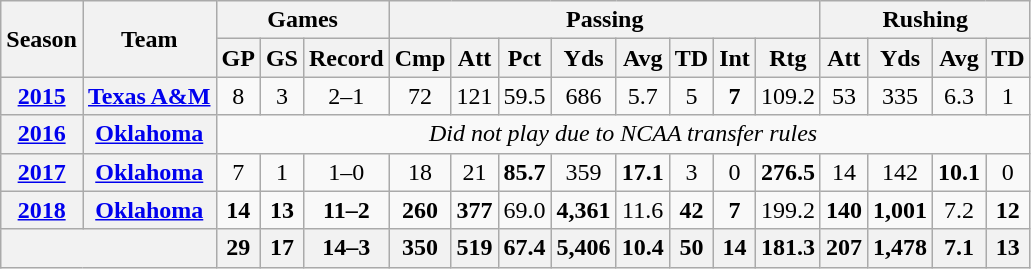<table class="wikitable" style="text-align:center;">
<tr>
<th rowspan="2">Season</th>
<th rowspan="2">Team</th>
<th colspan="3">Games</th>
<th colspan="8">Passing</th>
<th colspan="4">Rushing</th>
</tr>
<tr>
<th>GP</th>
<th>GS</th>
<th>Record</th>
<th>Cmp</th>
<th>Att</th>
<th>Pct</th>
<th>Yds</th>
<th>Avg</th>
<th>TD</th>
<th>Int</th>
<th>Rtg</th>
<th>Att</th>
<th>Yds</th>
<th>Avg</th>
<th>TD</th>
</tr>
<tr>
<th><a href='#'>2015</a></th>
<th><a href='#'>Texas A&M</a></th>
<td>8</td>
<td>3</td>
<td>2–1</td>
<td>72</td>
<td>121</td>
<td>59.5</td>
<td>686</td>
<td>5.7</td>
<td>5</td>
<td><strong>7</strong></td>
<td>109.2</td>
<td>53</td>
<td>335</td>
<td>6.3</td>
<td>1</td>
</tr>
<tr>
<th><a href='#'>2016</a></th>
<th><a href='#'>Oklahoma</a></th>
<td colspan="15"><em>Did not play due to NCAA transfer rules</em></td>
</tr>
<tr>
<th><a href='#'>2017</a></th>
<th><a href='#'>Oklahoma</a></th>
<td>7</td>
<td>1</td>
<td>1–0</td>
<td>18</td>
<td>21</td>
<td><strong>85.7</strong></td>
<td>359</td>
<td><strong>17.1</strong></td>
<td>3</td>
<td>0</td>
<td><strong>276.5</strong></td>
<td>14</td>
<td>142</td>
<td><strong>10.1</strong></td>
<td>0</td>
</tr>
<tr>
<th><a href='#'>2018</a></th>
<th><a href='#'>Oklahoma</a></th>
<td><strong>14</strong></td>
<td><strong>13</strong></td>
<td><strong>11–2</strong></td>
<td><strong>260</strong></td>
<td><strong>377</strong></td>
<td>69.0</td>
<td><strong>4,361</strong></td>
<td>11.6</td>
<td><strong>42</strong></td>
<td><strong>7</strong></td>
<td>199.2</td>
<td><strong>140</strong></td>
<td><strong>1,001</strong></td>
<td>7.2</td>
<td><strong>12</strong></td>
</tr>
<tr>
<th colspan="2"></th>
<th>29</th>
<th>17</th>
<th>14–3</th>
<th>350</th>
<th>519</th>
<th>67.4</th>
<th>5,406</th>
<th>10.4</th>
<th>50</th>
<th>14</th>
<th>181.3</th>
<th>207</th>
<th>1,478</th>
<th>7.1</th>
<th>13</th>
</tr>
</table>
